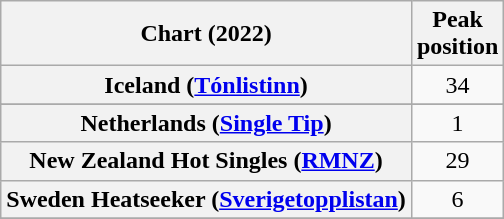<table class="wikitable sortable plainrowheaders" style="text-align:center">
<tr>
<th scope="col">Chart (2022)</th>
<th scope="col">Peak<br>position</th>
</tr>
<tr>
<th scope="row">Iceland (<a href='#'>Tónlistinn</a>)</th>
<td>34</td>
</tr>
<tr>
</tr>
<tr>
<th scope="row">Netherlands (<a href='#'>Single Tip</a>)</th>
<td>1</td>
</tr>
<tr>
<th scope="row">New Zealand Hot Singles (<a href='#'>RMNZ</a>)</th>
<td>29</td>
</tr>
<tr>
<th scope="row">Sweden Heatseeker (<a href='#'>Sverigetopplistan</a>)</th>
<td>6</td>
</tr>
<tr>
</tr>
</table>
